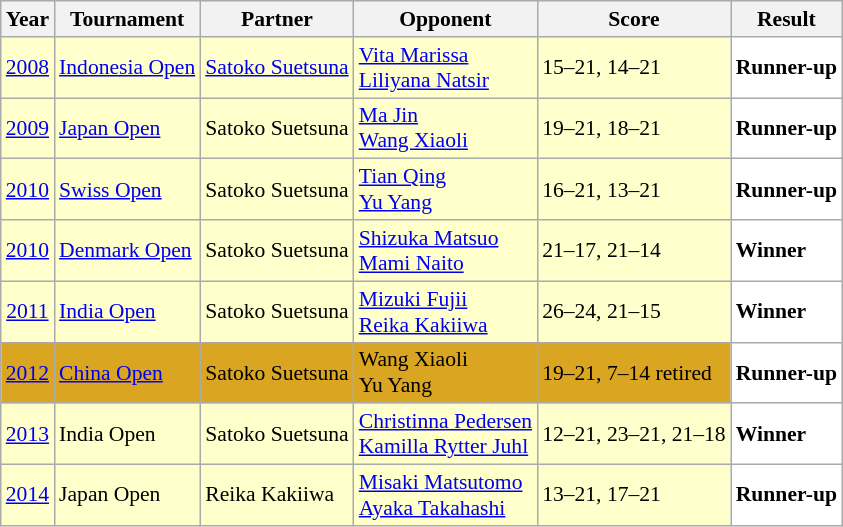<table class="sortable wikitable" style="font-size: 90%;">
<tr>
<th>Year</th>
<th>Tournament</th>
<th>Partner</th>
<th>Opponent</th>
<th>Score</th>
<th>Result</th>
</tr>
<tr style="background:#FFFFCC">
<td align="center"><a href='#'>2008</a></td>
<td align="left"><a href='#'>Indonesia Open</a></td>
<td align="left"> <a href='#'>Satoko Suetsuna</a></td>
<td align="left"> <a href='#'>Vita Marissa</a> <br>  <a href='#'>Liliyana Natsir</a></td>
<td align="left">15–21, 14–21</td>
<td style="text-align:left; background:white"> <strong>Runner-up</strong></td>
</tr>
<tr style="background:#FFFFCC">
<td align="center"><a href='#'>2009</a></td>
<td align="left"><a href='#'>Japan Open</a></td>
<td align="left"> Satoko Suetsuna</td>
<td align="left"> <a href='#'>Ma Jin</a> <br>  <a href='#'>Wang Xiaoli</a></td>
<td align="left">19–21, 18–21</td>
<td style="text-align:left; background:white"> <strong>Runner-up</strong></td>
</tr>
<tr style="background:#FFFFCC">
<td align="center"><a href='#'>2010</a></td>
<td align="left"><a href='#'>Swiss Open</a></td>
<td align="left"> Satoko Suetsuna</td>
<td align="left"> <a href='#'>Tian Qing</a> <br>  <a href='#'>Yu Yang</a></td>
<td align="left">16–21, 13–21</td>
<td style="text-align:left; background:white"> <strong>Runner-up</strong></td>
</tr>
<tr style="background:#FFFFCC">
<td align="center"><a href='#'>2010</a></td>
<td align="left"><a href='#'>Denmark Open</a></td>
<td align="left"> Satoko Suetsuna</td>
<td align="left"> <a href='#'>Shizuka Matsuo</a> <br>  <a href='#'>Mami Naito</a></td>
<td align="left">21–17, 21–14</td>
<td style="text-align:left; background:white"> <strong>Winner</strong></td>
</tr>
<tr style="background:#FFFFCC">
<td align="center"><a href='#'>2011</a></td>
<td align="left"><a href='#'>India Open</a></td>
<td align="left"> Satoko Suetsuna</td>
<td align="left"> <a href='#'>Mizuki Fujii</a> <br>  <a href='#'>Reika Kakiiwa</a></td>
<td align="left">26–24, 21–15</td>
<td style="text-align:left; background:white"> <strong>Winner</strong></td>
</tr>
<tr style="background:#DAA520">
<td align="center"><a href='#'>2012</a></td>
<td align="left"><a href='#'>China Open</a></td>
<td align="left"> Satoko Suetsuna</td>
<td align="left"> Wang Xiaoli <br>  Yu Yang</td>
<td align="left">19–21, 7–14 retired</td>
<td style="text-align:left; background:white"> <strong>Runner-up</strong></td>
</tr>
<tr style="background:#FFFFCC">
<td align="center"><a href='#'>2013</a></td>
<td align="left">India Open</td>
<td align="left"> Satoko Suetsuna</td>
<td align="left"> <a href='#'>Christinna Pedersen</a> <br>  <a href='#'>Kamilla Rytter Juhl</a></td>
<td align="left">12–21, 23–21, 21–18</td>
<td style="text-align:left; background:white"> <strong>Winner</strong></td>
</tr>
<tr style="background:#FFFFCC">
<td align="center"><a href='#'>2014</a></td>
<td align="left">Japan Open</td>
<td align="left"> Reika Kakiiwa</td>
<td align="left"> <a href='#'>Misaki Matsutomo</a> <br>  <a href='#'>Ayaka Takahashi</a></td>
<td align="left">13–21, 17–21</td>
<td style="text-align:left; background:white"> <strong>Runner-up</strong></td>
</tr>
</table>
